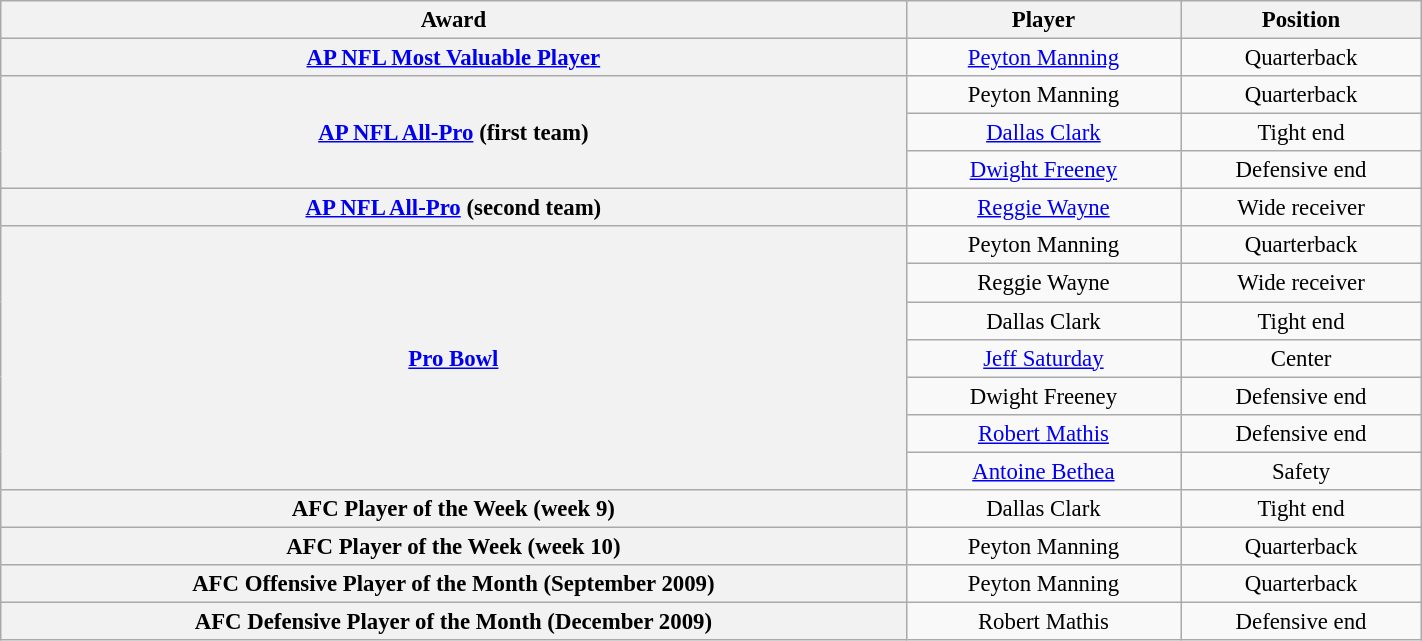<table class="wikitable"  style="width:75%; margin:auto; font-size:95%;">
<tr>
<th>Award</th>
<th>Player</th>
<th>Position</th>
</tr>
<tr>
<th><a href='#'>AP NFL Most Valuable Player</a></th>
<td align=center><a href='#'>Peyton Manning</a></td>
<td align=center>Quarterback</td>
</tr>
<tr>
<th rowspan=3><a href='#'>AP NFL All-Pro</a> (first team)</th>
<td align=center>Peyton Manning</td>
<td align=center>Quarterback</td>
</tr>
<tr>
<td align=center><a href='#'>Dallas Clark</a></td>
<td align=center>Tight end</td>
</tr>
<tr>
<td align=center><a href='#'>Dwight Freeney</a></td>
<td align=center>Defensive end</td>
</tr>
<tr>
<th><a href='#'>AP NFL All-Pro</a> (second team)</th>
<td align=center><a href='#'>Reggie Wayne</a></td>
<td align=center>Wide receiver</td>
</tr>
<tr>
<th rowspan=7><a href='#'>Pro Bowl</a></th>
<td align=center>Peyton Manning</td>
<td align=center>Quarterback</td>
</tr>
<tr>
<td align=center>Reggie Wayne</td>
<td align=center>Wide receiver</td>
</tr>
<tr>
<td align=center>Dallas Clark</td>
<td align=center>Tight end</td>
</tr>
<tr>
<td align=center><a href='#'>Jeff Saturday</a></td>
<td align=center>Center</td>
</tr>
<tr>
<td align=center>Dwight Freeney</td>
<td align=center>Defensive end</td>
</tr>
<tr>
<td align=center><a href='#'>Robert Mathis</a></td>
<td align=center>Defensive end</td>
</tr>
<tr>
<td align=center><a href='#'>Antoine Bethea</a></td>
<td align=center>Safety</td>
</tr>
<tr>
<th>AFC Player of the Week (week 9)</th>
<td align=center>Dallas Clark</td>
<td align=center>Tight end</td>
</tr>
<tr>
<th>AFC Player of the Week (week 10)</th>
<td align=center>Peyton Manning</td>
<td align=center>Quarterback</td>
</tr>
<tr>
<th>AFC Offensive Player of the Month (September 2009)</th>
<td align=center>Peyton Manning</td>
<td align=center>Quarterback</td>
</tr>
<tr>
<th>AFC Defensive Player of the Month (December 2009)</th>
<td align=center>Robert Mathis</td>
<td align=center>Defensive end</td>
</tr>
</table>
